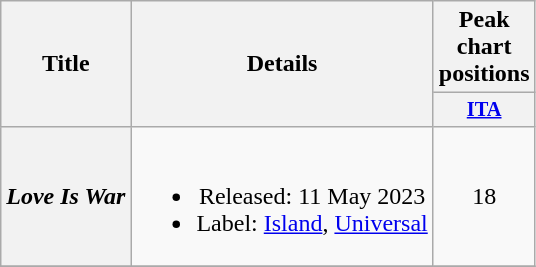<table class="wikitable plainrowheaders" style="text-align:center;">
<tr>
<th scope="col" rowspan="2">Title</th>
<th scope="col" rowspan="2">Details</th>
<th scope="col" colspan="1">Peak chart positions</th>
</tr>
<tr>
<th scope="col" style="width:3em;font-size:85%;"><a href='#'>ITA</a></th>
</tr>
<tr>
<th scope="row"><em>Love Is War</em></th>
<td><br><ul><li>Released: 11 May 2023</li><li>Label: <a href='#'>Island</a>, <a href='#'>Universal</a></li></ul></td>
<td>18<br></td>
</tr>
<tr>
</tr>
</table>
